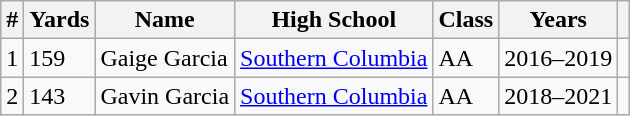<table class="wikitable sortable">
<tr>
<th>#</th>
<th>Yards</th>
<th>Name</th>
<th>High School</th>
<th>Class</th>
<th>Years</th>
<th></th>
</tr>
<tr>
<td>1</td>
<td>159</td>
<td>Gaige Garcia</td>
<td><a href='#'>Southern Columbia</a></td>
<td>AA</td>
<td>2016–2019</td>
<td></td>
</tr>
<tr>
<td>2</td>
<td>143</td>
<td>Gavin Garcia</td>
<td><a href='#'>Southern Columbia</a></td>
<td>AA</td>
<td>2018–2021</td>
<td></td>
</tr>
</table>
